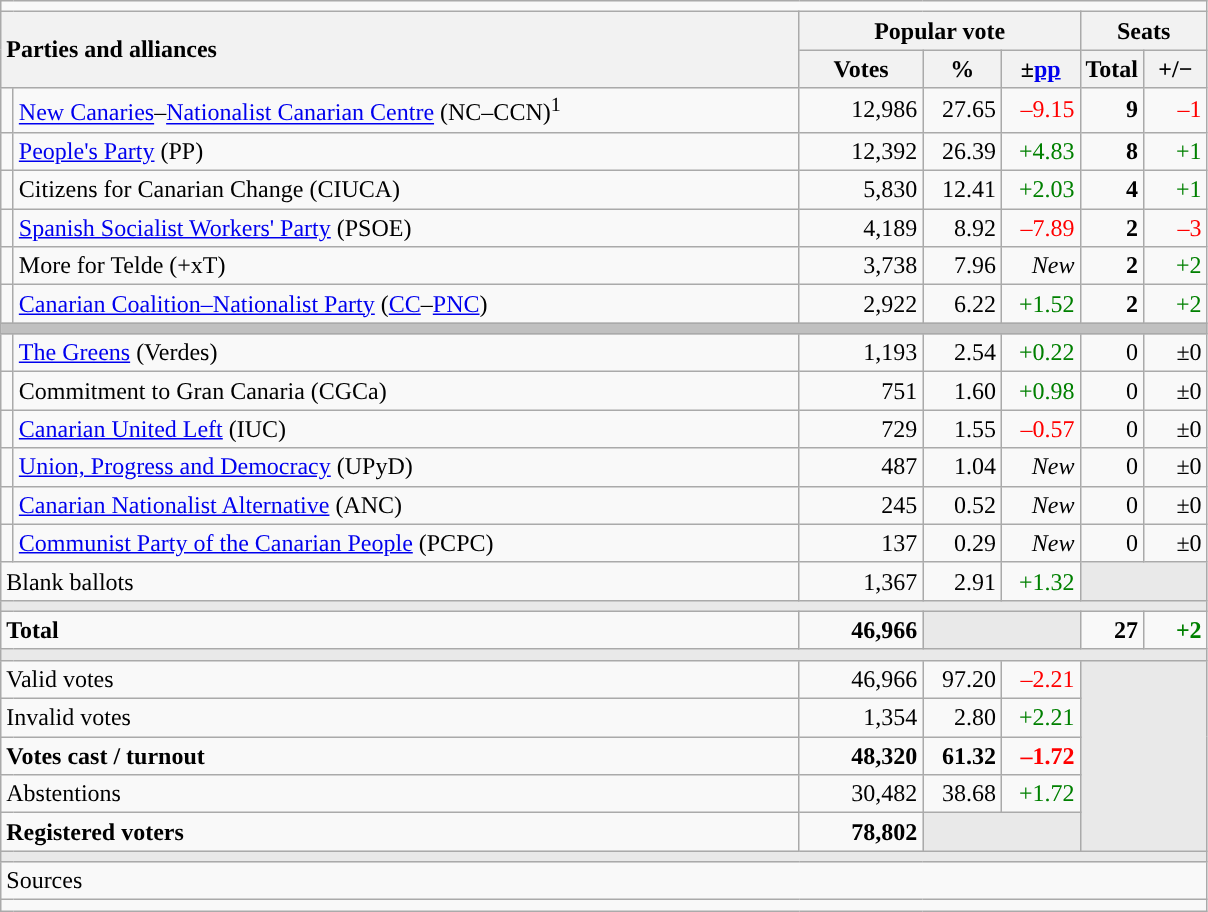<table class="wikitable" style="text-align:right;">
<tr>
<td colspan="7"></td>
</tr>
<tr>
<th style="text-align:left;" rowspan="2" colspan="2" width="525">Parties and alliances</th>
<th colspan="3">Popular vote</th>
<th colspan="2">Seats</th>
</tr>
<tr>
<th width="75">Votes</th>
<th width="45">%</th>
<th width="45">±<a href='#'>pp</a></th>
<th width="35">Total</th>
<th width="35">+/−</th>
</tr>
<tr>
<td width="1" style="color:inherit;background:"></td>
<td align="left"><a href='#'>New Canaries</a>–<a href='#'>Nationalist Canarian Centre</a> (NC–CCN)<sup>1</sup></td>
<td>12,986</td>
<td>27.65</td>
<td style="color:red;">–9.15</td>
<td><strong>9</strong></td>
<td style="color:red;">–1</td>
</tr>
<tr>
<td style="color:inherit;background:"></td>
<td align="left"><a href='#'>People's Party</a> (PP)</td>
<td>12,392</td>
<td>26.39</td>
<td style="color:green;">+4.83</td>
<td><strong>8</strong></td>
<td style="color:green;">+1</td>
</tr>
<tr>
<td style="color:inherit;background:"></td>
<td align="left">Citizens for Canarian Change (CIUCA)</td>
<td>5,830</td>
<td>12.41</td>
<td style="color:green;">+2.03</td>
<td><strong>4</strong></td>
<td style="color:green;">+1</td>
</tr>
<tr>
<td style="color:inherit;background:"></td>
<td align="left"><a href='#'>Spanish Socialist Workers' Party</a> (PSOE)</td>
<td>4,189</td>
<td>8.92</td>
<td style="color:red;">–7.89</td>
<td><strong>2</strong></td>
<td style="color:red;">–3</td>
</tr>
<tr>
<td style="color:inherit;background:"></td>
<td align="left">More for Telde (+xT)</td>
<td>3,738</td>
<td>7.96</td>
<td><em>New</em></td>
<td><strong>2</strong></td>
<td style="color:green;">+2</td>
</tr>
<tr>
<td style="color:inherit;background:"></td>
<td align="left"><a href='#'>Canarian Coalition–Nationalist Party</a> (<a href='#'>CC</a>–<a href='#'>PNC</a>)</td>
<td>2,922</td>
<td>6.22</td>
<td style="color:green;">+1.52</td>
<td><strong>2</strong></td>
<td style="color:green;">+2</td>
</tr>
<tr>
<td colspan="7" bgcolor="#C0C0C0"></td>
</tr>
<tr>
<td style="color:inherit;background:"></td>
<td align="left"><a href='#'>The Greens</a> (Verdes)</td>
<td>1,193</td>
<td>2.54</td>
<td style="color:green;">+0.22</td>
<td>0</td>
<td>±0</td>
</tr>
<tr>
<td style="color:inherit;background:"></td>
<td align="left">Commitment to Gran Canaria (CGCa)</td>
<td>751</td>
<td>1.60</td>
<td style="color:green;">+0.98</td>
<td>0</td>
<td>±0</td>
</tr>
<tr>
<td style="color:inherit;background:"></td>
<td align="left"><a href='#'>Canarian United Left</a> (IUC)</td>
<td>729</td>
<td>1.55</td>
<td style="color:red;">–0.57</td>
<td>0</td>
<td>±0</td>
</tr>
<tr>
<td style="color:inherit;background:"></td>
<td align="left"><a href='#'>Union, Progress and Democracy</a> (UPyD)</td>
<td>487</td>
<td>1.04</td>
<td><em>New</em></td>
<td>0</td>
<td>±0</td>
</tr>
<tr>
<td style="color:inherit;background:"></td>
<td align="left"><a href='#'>Canarian Nationalist Alternative</a> (ANC)</td>
<td>245</td>
<td>0.52</td>
<td><em>New</em></td>
<td>0</td>
<td>±0</td>
</tr>
<tr>
<td style="color:inherit;background:"></td>
<td align="left"><a href='#'>Communist Party of the Canarian People</a> (PCPC)</td>
<td>137</td>
<td>0.29</td>
<td><em>New</em></td>
<td>0</td>
<td>±0</td>
</tr>
<tr>
<td align="left" colspan="2">Blank ballots</td>
<td>1,367</td>
<td>2.91</td>
<td style="color:green;">+1.32</td>
<td bgcolor="#E9E9E9" colspan="2"></td>
</tr>
<tr>
<td colspan="7" bgcolor="#E9E9E9"></td>
</tr>
<tr style="font-weight:bold;">
<td align="left" colspan="2">Total</td>
<td>46,966</td>
<td bgcolor="#E9E9E9" colspan="2"></td>
<td>27</td>
<td style="color:green;">+2</td>
</tr>
<tr>
<td colspan="7" bgcolor="#E9E9E9"></td>
</tr>
<tr>
<td align="left" colspan="2">Valid votes</td>
<td>46,966</td>
<td>97.20</td>
<td style="color:red;">–2.21</td>
<td bgcolor="#E9E9E9" colspan="2" rowspan="5"></td>
</tr>
<tr>
<td align="left" colspan="2">Invalid votes</td>
<td>1,354</td>
<td>2.80</td>
<td style="color:green;">+2.21</td>
</tr>
<tr style="font-weight:bold;">
<td align="left" colspan="2">Votes cast / turnout</td>
<td>48,320</td>
<td>61.32</td>
<td style="color:red;">–1.72</td>
</tr>
<tr>
<td align="left" colspan="2">Abstentions</td>
<td>30,482</td>
<td>38.68</td>
<td style="color:green;">+1.72</td>
</tr>
<tr style="font-weight:bold;">
<td align="left" colspan="2">Registered voters</td>
<td>78,802</td>
<td bgcolor="#E9E9E9" colspan="2"></td>
</tr>
<tr>
<td colspan="7" bgcolor="#E9E9E9"></td>
</tr>
<tr>
<td align="left" colspan="7">Sources</td>
</tr>
<tr>
<td colspan="7" style="text-align:left; max-width:790px;"></td>
</tr>
</table>
